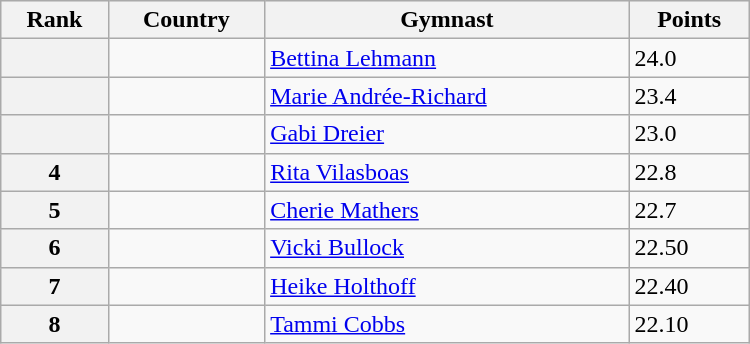<table class="wikitable" width=500>
<tr bgcolor="#efefef">
<th>Rank</th>
<th>Country</th>
<th>Gymnast</th>
<th>Points</th>
</tr>
<tr>
<th></th>
<td></td>
<td><a href='#'>Bettina Lehmann</a></td>
<td>24.0</td>
</tr>
<tr>
<th></th>
<td></td>
<td><a href='#'>Marie Andrée-Richard</a></td>
<td>23.4</td>
</tr>
<tr>
<th></th>
<td></td>
<td><a href='#'>Gabi Dreier</a></td>
<td>23.0</td>
</tr>
<tr>
<th>4</th>
<td></td>
<td><a href='#'>Rita Vilasboas</a></td>
<td>22.8</td>
</tr>
<tr>
<th>5</th>
<td></td>
<td><a href='#'>Cherie Mathers</a></td>
<td>22.7</td>
</tr>
<tr>
<th>6</th>
<td></td>
<td><a href='#'>Vicki Bullock</a></td>
<td>22.50</td>
</tr>
<tr>
<th>7</th>
<td></td>
<td><a href='#'>Heike Holthoff</a></td>
<td>22.40</td>
</tr>
<tr>
<th>8</th>
<td></td>
<td><a href='#'>Tammi Cobbs</a></td>
<td>22.10</td>
</tr>
</table>
